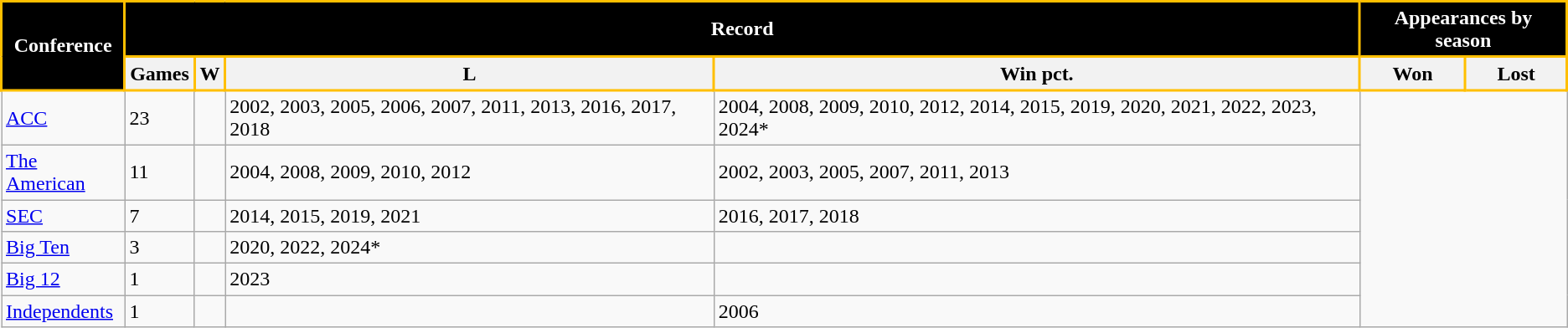<table class="wikitable sortable">
<tr>
<th style="background:#000000; color:#FFFFFF; border: 2px solid #FFBF00;" rowspan=2>Conference</th>
<th style="background:#000000; color:#FFFFFF; border: 2px solid #FFBF00;" colspan=4>Record</th>
<th style="background:#000000; color:#FFFFFF; border: 2px solid #FFBF00;" colspan=2>Appearances by season</th>
</tr>
<tr>
<th style="border: 2px solid #FFBF00;">Games</th>
<th style="border: 2px solid #FFBF00;">W</th>
<th style="border: 2px solid #FFBF00;">L</th>
<th style="border: 2px solid #FFBF00;">Win pct.</th>
<th style="border: 2px solid #FFBF00;" class=unsortable>Won</th>
<th style="border: 2px solid #FFBF00;" class=unsortable>Lost</th>
</tr>
<tr>
<td><a href='#'>ACC</a></td>
<td>23</td>
<td></td>
<td>2002, 2003, 2005, 2006, 2007, 2011, 2013, 2016, 2017, 2018</td>
<td>2004, 2008, 2009, 2010, 2012, 2014, 2015, 2019, 2020, 2021, 2022, 2023, 2024*</td>
</tr>
<tr>
<td><a href='#'>The American</a></td>
<td>11</td>
<td></td>
<td>2004, 2008, 2009, 2010, 2012</td>
<td>2002, 2003, 2005, 2007, 2011, 2013</td>
</tr>
<tr>
<td><a href='#'>SEC</a></td>
<td>7</td>
<td></td>
<td>2014, 2015, 2019, 2021</td>
<td>2016, 2017, 2018</td>
</tr>
<tr>
<td><a href='#'>Big Ten</a></td>
<td>3</td>
<td></td>
<td>2020, 2022, 2024*</td>
<td></td>
</tr>
<tr>
<td><a href='#'>Big 12</a></td>
<td>1</td>
<td></td>
<td>2023</td>
<td></td>
</tr>
<tr>
<td><a href='#'>Independents</a></td>
<td>1</td>
<td></td>
<td></td>
<td>2006</td>
</tr>
</table>
